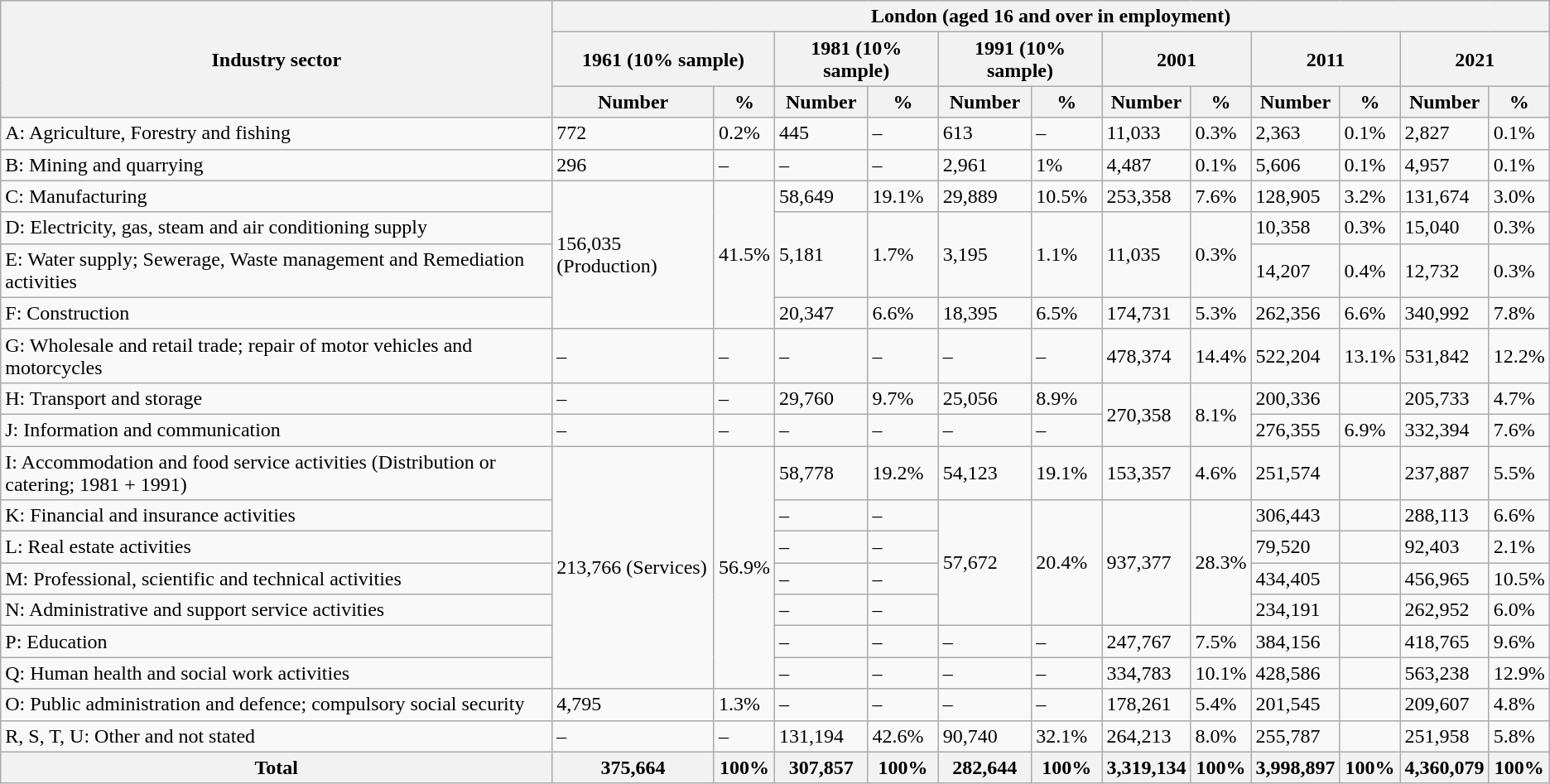<table class="wikitable sortable mw-collapsible">
<tr>
<th rowspan="3">Industry sector</th>
<th colspan="12">London (aged 16 and over in employment)</th>
</tr>
<tr>
<th colspan="2">1961 (10% sample)</th>
<th colspan="2">1981 (10% sample)</th>
<th colspan="2">1991 (10% sample)</th>
<th colspan="2">2001</th>
<th colspan="2">2011</th>
<th colspan="2">2021</th>
</tr>
<tr>
<th>Number</th>
<th>%</th>
<th>Number</th>
<th>%</th>
<th>Number</th>
<th>%</th>
<th>Number</th>
<th>%</th>
<th>Number</th>
<th>%</th>
<th>Number</th>
<th>%</th>
</tr>
<tr>
<td>A: Agriculture, Forestry and fishing</td>
<td>772</td>
<td>0.2%</td>
<td>445</td>
<td>–</td>
<td>613</td>
<td>–</td>
<td>11,033</td>
<td>0.3%</td>
<td>2,363</td>
<td>0.1%</td>
<td>2,827</td>
<td>0.1%</td>
</tr>
<tr>
<td>B: Mining and quarrying</td>
<td>296</td>
<td>–</td>
<td>–</td>
<td>–</td>
<td>2,961</td>
<td>1%</td>
<td>4,487</td>
<td>0.1%</td>
<td>5,606</td>
<td>0.1%</td>
<td>4,957</td>
<td>0.1%</td>
</tr>
<tr>
<td>C: Manufacturing</td>
<td rowspan="4">156,035 (Production)</td>
<td rowspan="4">41.5%</td>
<td>58,649</td>
<td>19.1%</td>
<td>29,889</td>
<td>10.5%</td>
<td>253,358</td>
<td>7.6%</td>
<td>128,905</td>
<td>3.2%</td>
<td>131,674</td>
<td>3.0%</td>
</tr>
<tr>
<td>D: Electricity, gas, steam and air conditioning supply</td>
<td rowspan="2">5,181</td>
<td rowspan="2">1.7%</td>
<td rowspan="2">3,195</td>
<td rowspan="2">1.1%</td>
<td rowspan="2">11,035</td>
<td rowspan="2">0.3%</td>
<td>10,358</td>
<td>0.3%</td>
<td>15,040</td>
<td>0.3%</td>
</tr>
<tr>
<td>E: Water supply; Sewerage, Waste management and Remediation activities</td>
<td>14,207</td>
<td>0.4%</td>
<td>12,732</td>
<td>0.3%</td>
</tr>
<tr>
<td>F: Construction</td>
<td>20,347</td>
<td>6.6%</td>
<td>18,395</td>
<td>6.5%</td>
<td>174,731</td>
<td>5.3%</td>
<td>262,356</td>
<td>6.6%</td>
<td>340,992</td>
<td>7.8%</td>
</tr>
<tr>
<td>G: Wholesale and retail trade; repair of motor vehicles and motorcycles</td>
<td>–</td>
<td>–</td>
<td>–</td>
<td>–</td>
<td>–</td>
<td>–</td>
<td>478,374</td>
<td>14.4%</td>
<td>522,204</td>
<td>13.1%</td>
<td>531,842</td>
<td>12.2%</td>
</tr>
<tr>
<td>H: Transport and storage</td>
<td>–</td>
<td>–</td>
<td>29,760</td>
<td>9.7%</td>
<td>25,056</td>
<td>8.9%</td>
<td rowspan="2">270,358</td>
<td rowspan="2">8.1%</td>
<td>200,336</td>
<td></td>
<td>205,733</td>
<td>4.7%</td>
</tr>
<tr>
<td>J: Information and communication</td>
<td>–</td>
<td>–</td>
<td>–</td>
<td>–</td>
<td>–</td>
<td>–</td>
<td>276,355</td>
<td>6.9%</td>
<td>332,394</td>
<td>7.6%</td>
</tr>
<tr>
<td>I: Accommodation and food service activities (Distribution or catering; 1981 + 1991)</td>
<td rowspan="7">213,766 (Services)</td>
<td rowspan="7">56.9%</td>
<td>58,778</td>
<td>19.2%</td>
<td>54,123</td>
<td>19.1%</td>
<td>153,357</td>
<td>4.6%</td>
<td>251,574</td>
<td></td>
<td>237,887</td>
<td>5.5%</td>
</tr>
<tr>
<td>K: Financial and insurance activities</td>
<td>–</td>
<td>–</td>
<td rowspan="4">57,672</td>
<td rowspan="4">20.4%</td>
<td rowspan="4">937,377</td>
<td rowspan="4">28.3%</td>
<td>306,443</td>
<td></td>
<td>288,113</td>
<td>6.6%</td>
</tr>
<tr>
<td>L: Real estate activities</td>
<td>–</td>
<td>–</td>
<td>79,520</td>
<td></td>
<td>92,403</td>
<td>2.1%</td>
</tr>
<tr>
<td>M: Professional, scientific and technical activities</td>
<td>–</td>
<td>–</td>
<td>434,405</td>
<td></td>
<td>456,965</td>
<td>10.5%</td>
</tr>
<tr>
<td>N: Administrative and support service activities</td>
<td>–</td>
<td>–</td>
<td>234,191</td>
<td></td>
<td>262,952</td>
<td>6.0%</td>
</tr>
<tr>
<td>P: Education</td>
<td>–</td>
<td>–</td>
<td>–</td>
<td>–</td>
<td>247,767</td>
<td>7.5%</td>
<td>384,156</td>
<td></td>
<td>418,765</td>
<td>9.6%</td>
</tr>
<tr>
<td>Q: Human health and social work activities</td>
<td>–</td>
<td>–</td>
<td>–</td>
<td>–</td>
<td>334,783</td>
<td>10.1%</td>
<td>428,586</td>
<td></td>
<td>563,238</td>
<td>12.9%</td>
</tr>
<tr>
<td>O: Public administration and defence; compulsory social security</td>
<td>4,795</td>
<td>1.3%</td>
<td>–</td>
<td>–</td>
<td>–</td>
<td>–</td>
<td>178,261</td>
<td>5.4%</td>
<td>201,545</td>
<td></td>
<td>209,607</td>
<td>4.8%</td>
</tr>
<tr>
<td>R, S, T, U: Other and not stated</td>
<td>–</td>
<td>–</td>
<td>131,194</td>
<td>42.6%</td>
<td>90,740</td>
<td>32.1%</td>
<td>264,213</td>
<td>8.0%</td>
<td>255,787</td>
<td></td>
<td>251,958</td>
<td>5.8%</td>
</tr>
<tr>
<th>Total</th>
<th>375,664</th>
<th>100%</th>
<th>307,857</th>
<th>100%</th>
<th>282,644</th>
<th>100%</th>
<th>3,319,134</th>
<th>100%</th>
<th>3,998,897</th>
<th>100%</th>
<th>4,360,079</th>
<th>100%</th>
</tr>
</table>
